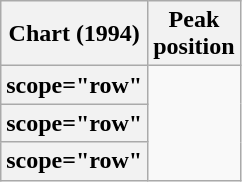<table class="wikitable plainrowheaders sortable">
<tr>
<th scope="col">Chart (1994)</th>
<th scope="col">Peak<br>position</th>
</tr>
<tr>
<th>scope="row" </th>
</tr>
<tr>
<th>scope="row" </th>
</tr>
<tr>
<th>scope="row" </th>
</tr>
</table>
